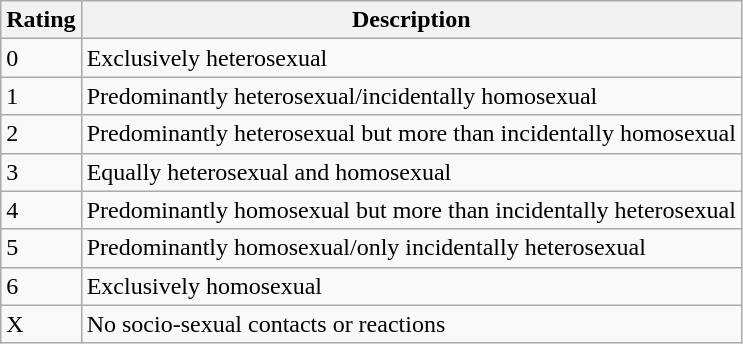<table class="wikitable">
<tr>
<th>Rating</th>
<th>Description</th>
</tr>
<tr>
<td>0</td>
<td>Exclusively heterosexual</td>
</tr>
<tr>
<td>1</td>
<td>Predominantly heterosexual/incidentally homosexual</td>
</tr>
<tr>
<td>2</td>
<td>Predominantly heterosexual but more than incidentally homosexual</td>
</tr>
<tr>
<td>3</td>
<td>Equally heterosexual and homosexual</td>
</tr>
<tr>
<td>4</td>
<td>Predominantly homosexual but more than incidentally heterosexual</td>
</tr>
<tr>
<td>5</td>
<td>Predominantly homosexual/only incidentally heterosexual</td>
</tr>
<tr>
<td>6</td>
<td>Exclusively homosexual</td>
</tr>
<tr>
<td>X</td>
<td>No socio-sexual contacts or reactions</td>
</tr>
</table>
